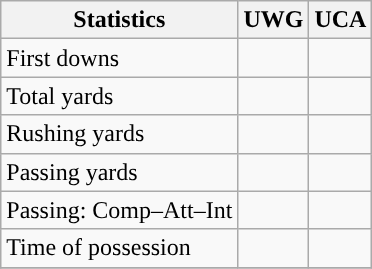<table class="wikitable" style="float: left;">
<tr>
<th>Statistics</th>
<th>UWG</th>
<th>UCA</th>
</tr>
<tr>
<td>First downs</td>
<td></td>
<td></td>
</tr>
<tr>
<td>Total yards</td>
<td></td>
<td></td>
</tr>
<tr>
<td>Rushing yards</td>
<td></td>
<td></td>
</tr>
<tr>
<td>Passing yards</td>
<td></td>
<td></td>
</tr>
<tr>
<td>Passing: Comp–Att–Int</td>
<td></td>
<td></td>
</tr>
<tr>
<td>Time of possession</td>
<td></td>
<td></td>
</tr>
<tr>
</tr>
</table>
